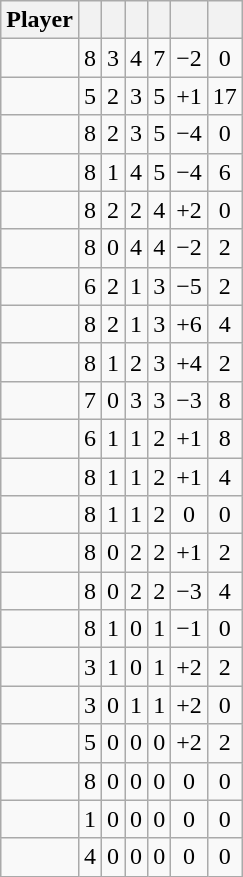<table class="wikitable sortable" style="text-align:center;">
<tr>
<th>Player</th>
<th></th>
<th></th>
<th></th>
<th></th>
<th data-sort-type="number"></th>
<th></th>
</tr>
<tr>
<td></td>
<td>8</td>
<td>3</td>
<td>4</td>
<td>7</td>
<td>−2</td>
<td>0</td>
</tr>
<tr>
<td></td>
<td>5</td>
<td>2</td>
<td>3</td>
<td>5</td>
<td>+1</td>
<td>17</td>
</tr>
<tr>
<td></td>
<td>8</td>
<td>2</td>
<td>3</td>
<td>5</td>
<td>−4</td>
<td>0</td>
</tr>
<tr>
<td></td>
<td>8</td>
<td>1</td>
<td>4</td>
<td>5</td>
<td>−4</td>
<td>6</td>
</tr>
<tr>
<td></td>
<td>8</td>
<td>2</td>
<td>2</td>
<td>4</td>
<td>+2</td>
<td>0</td>
</tr>
<tr>
<td></td>
<td>8</td>
<td>0</td>
<td>4</td>
<td>4</td>
<td>−2</td>
<td>2</td>
</tr>
<tr>
<td></td>
<td>6</td>
<td>2</td>
<td>1</td>
<td>3</td>
<td>−5</td>
<td>2</td>
</tr>
<tr>
<td></td>
<td>8</td>
<td>2</td>
<td>1</td>
<td>3</td>
<td>+6</td>
<td>4</td>
</tr>
<tr>
<td></td>
<td>8</td>
<td>1</td>
<td>2</td>
<td>3</td>
<td>+4</td>
<td>2</td>
</tr>
<tr>
<td></td>
<td>7</td>
<td>0</td>
<td>3</td>
<td>3</td>
<td>−3</td>
<td>8</td>
</tr>
<tr>
<td></td>
<td>6</td>
<td>1</td>
<td>1</td>
<td>2</td>
<td>+1</td>
<td>8</td>
</tr>
<tr>
<td></td>
<td>8</td>
<td>1</td>
<td>1</td>
<td>2</td>
<td>+1</td>
<td>4</td>
</tr>
<tr>
<td></td>
<td>8</td>
<td>1</td>
<td>1</td>
<td>2</td>
<td>0</td>
<td>0</td>
</tr>
<tr>
<td></td>
<td>8</td>
<td>0</td>
<td>2</td>
<td>2</td>
<td>+1</td>
<td>2</td>
</tr>
<tr>
<td></td>
<td>8</td>
<td>0</td>
<td>2</td>
<td>2</td>
<td>−3</td>
<td>4</td>
</tr>
<tr>
<td></td>
<td>8</td>
<td>1</td>
<td>0</td>
<td>1</td>
<td>−1</td>
<td>0</td>
</tr>
<tr>
<td></td>
<td>3</td>
<td>1</td>
<td>0</td>
<td>1</td>
<td>+2</td>
<td>2</td>
</tr>
<tr>
<td></td>
<td>3</td>
<td>0</td>
<td>1</td>
<td>1</td>
<td>+2</td>
<td>0</td>
</tr>
<tr>
<td></td>
<td>5</td>
<td>0</td>
<td>0</td>
<td>0</td>
<td>+2</td>
<td>2</td>
</tr>
<tr>
<td></td>
<td>8</td>
<td>0</td>
<td>0</td>
<td>0</td>
<td>0</td>
<td>0</td>
</tr>
<tr>
<td></td>
<td>1</td>
<td>0</td>
<td>0</td>
<td>0</td>
<td>0</td>
<td>0</td>
</tr>
<tr>
<td></td>
<td>4</td>
<td>0</td>
<td>0</td>
<td>0</td>
<td>0</td>
<td>0</td>
</tr>
</table>
